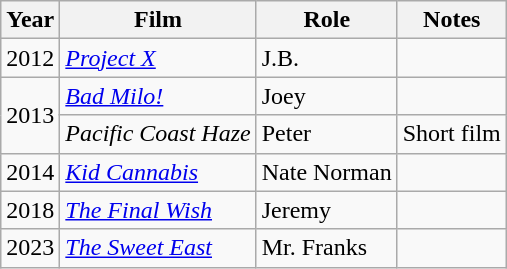<table class="wikitable sortable">
<tr>
<th>Year</th>
<th>Film</th>
<th>Role</th>
<th>Notes</th>
</tr>
<tr>
<td>2012</td>
<td><em><a href='#'>Project X</a></em></td>
<td>J.B.</td>
<td></td>
</tr>
<tr>
<td rowspan="2">2013</td>
<td><em><a href='#'>Bad Milo!</a></em></td>
<td>Joey</td>
<td></td>
</tr>
<tr>
<td><em>Pacific Coast Haze</em></td>
<td>Peter</td>
<td>Short film</td>
</tr>
<tr>
<td>2014</td>
<td><em><a href='#'>Kid Cannabis</a></em></td>
<td>Nate Norman</td>
<td></td>
</tr>
<tr>
<td>2018</td>
<td><em><a href='#'>The Final Wish</a></em></td>
<td>Jeremy</td>
<td></td>
</tr>
<tr>
<td>2023</td>
<td><em><a href='#'>The Sweet East</a></em></td>
<td>Mr. Franks</td>
<td></td>
</tr>
</table>
